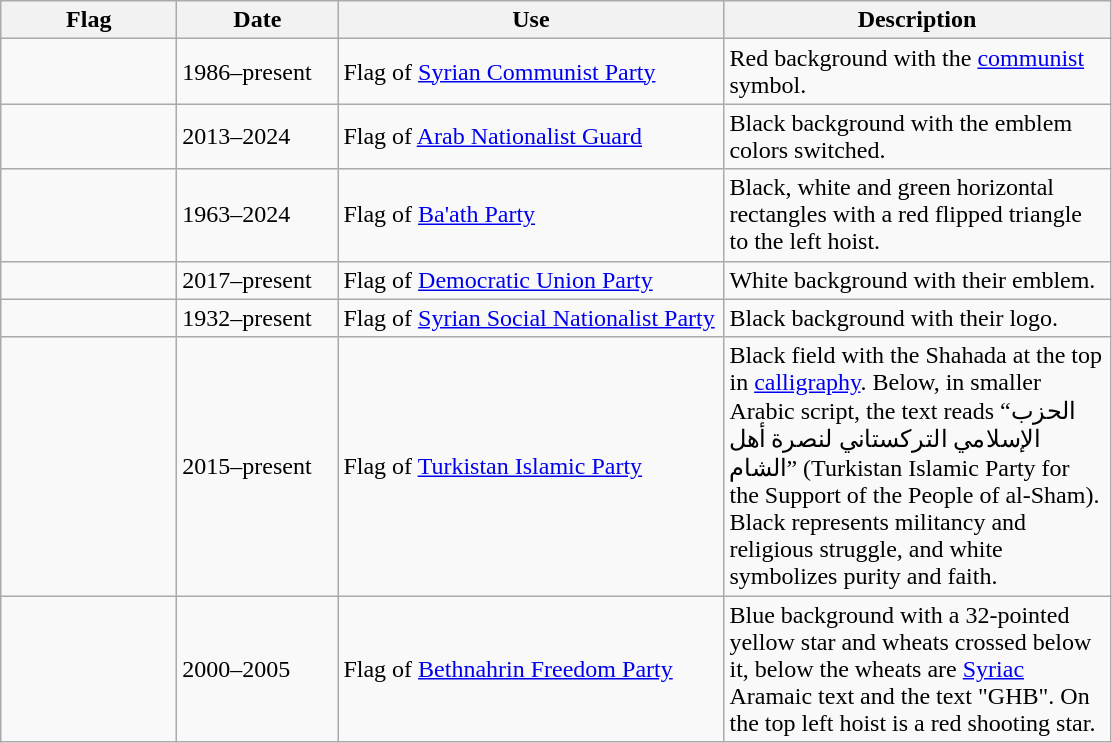<table class="wikitable">
<tr>
<th style="width:110px;">Flag</th>
<th style="width:100px;">Date</th>
<th style="width:250px;">Use</th>
<th style="width:250px;">Description</th>
</tr>
<tr>
<td></td>
<td>1986–present</td>
<td>Flag of <a href='#'>Syrian Communist Party</a></td>
<td>Red background with the <a href='#'>communist</a> symbol.</td>
</tr>
<tr>
<td></td>
<td>2013–2024</td>
<td>Flag of <a href='#'>Arab Nationalist Guard</a></td>
<td>Black background with the emblem colors switched.</td>
</tr>
<tr>
<td></td>
<td>1963–2024</td>
<td>Flag of <a href='#'>Ba'ath Party</a></td>
<td>Black, white and green horizontal rectangles with a red flipped triangle to the left hoist.</td>
</tr>
<tr>
<td></td>
<td>2017–present</td>
<td>Flag of <a href='#'>Democratic Union Party</a></td>
<td>White background with their emblem.</td>
</tr>
<tr>
<td></td>
<td>1932–present</td>
<td>Flag of <a href='#'>Syrian Social Nationalist Party</a></td>
<td>Black background with their logo.</td>
</tr>
<tr>
<td></td>
<td>2015–present</td>
<td>Flag of <a href='#'>Turkistan Islamic Party</a></td>
<td>Black field with the Shahada at the top in <a href='#'>calligraphy</a>. Below, in smaller Arabic script, the text reads “الحزب الإسلامي التركستاني لنصرة أهل الشام” (Turkistan Islamic Party for the Support of the People of al-Sham). Black represents militancy and religious struggle, and white symbolizes purity and faith.</td>
</tr>
<tr>
<td></td>
<td>2000–2005</td>
<td>Flag of <a href='#'>Bethnahrin Freedom Party</a></td>
<td>Blue background with a 32-pointed yellow star and wheats crossed below it, below the wheats are <a href='#'>Syriac</a> Aramaic text and the text "GHB". On the top left hoist is a red shooting star.</td>
</tr>
</table>
